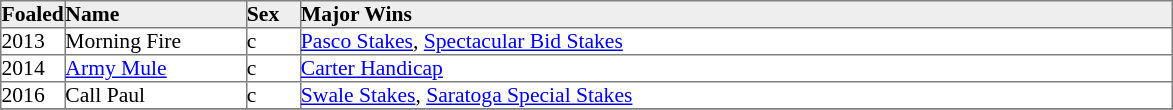<table border="1" cellpadding="0" style="border-collapse: collapse; font-size:90%">
<tr style="background:#eee;">
<td style="width:35px;"><strong>Foaled</strong></td>
<td style="width:120px;"><strong>Name</strong></td>
<td style="width:35px;"><strong>Sex</strong></td>
<td style="width:580px;"><strong>Major Wins</strong></td>
</tr>
<tr>
<td>2013</td>
<td>Morning Fire</td>
<td>c</td>
<td><a href='#'>Pasco Stakes</a>, <a href='#'>Spectacular Bid Stakes</a></td>
</tr>
<tr>
<td>2014</td>
<td><a href='#'>Army Mule</a></td>
<td>c</td>
<td><a href='#'>Carter Handicap</a></td>
</tr>
<tr>
<td>2016</td>
<td>Call Paul</td>
<td>c</td>
<td><a href='#'>Swale Stakes</a>, <a href='#'>Saratoga Special Stakes</a></td>
</tr>
<tr>
</tr>
</table>
